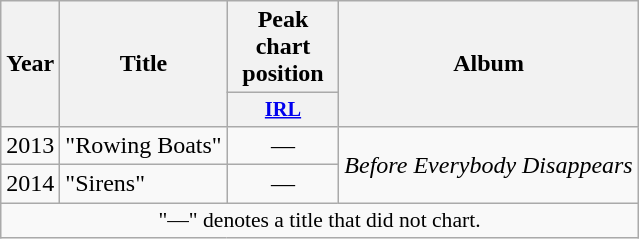<table class="wikitable" style="text-align:center;">
<tr>
<th rowspan=2>Year</th>
<th rowspan=2>Title</th>
<th>Peak chart position</th>
<th rowspan="2">Album</th>
</tr>
<tr>
<th style="width:5em;font-size:85%"><a href='#'>IRL</a></th>
</tr>
<tr>
<td>2013</td>
<td style="text-align:left;">"Rowing Boats"</td>
<td>—</td>
<td rowspan="2"><em>Before Everybody Disappears</em></td>
</tr>
<tr>
<td>2014</td>
<td style="text-align:left;">"Sirens"</td>
<td>—</td>
</tr>
<tr>
<td colspan="4" style="font-size:90%">"—" denotes a title that did not chart.</td>
</tr>
</table>
